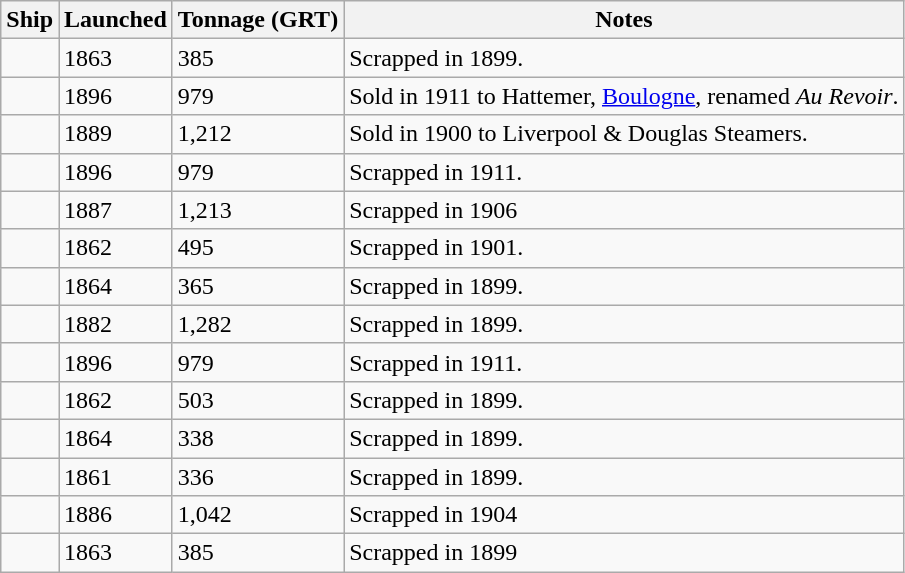<table class="wikitable">
<tr>
<th>Ship</th>
<th>Launched</th>
<th>Tonnage (GRT)</th>
<th>Notes</th>
</tr>
<tr>
<td></td>
<td>1863</td>
<td>385</td>
<td>Scrapped in 1899.</td>
</tr>
<tr>
<td></td>
<td>1896</td>
<td>979</td>
<td>Sold in 1911 to Hattemer, <a href='#'>Boulogne</a>, renamed <em>Au Revoir</em>.</td>
</tr>
<tr>
<td></td>
<td>1889</td>
<td>1,212</td>
<td>Sold in 1900 to Liverpool & Douglas Steamers.</td>
</tr>
<tr>
<td></td>
<td>1896</td>
<td>979</td>
<td>Scrapped in 1911.</td>
</tr>
<tr>
<td></td>
<td>1887</td>
<td>1,213</td>
<td>Scrapped in 1906</td>
</tr>
<tr>
<td></td>
<td>1862</td>
<td>495</td>
<td>Scrapped in 1901.</td>
</tr>
<tr>
<td></td>
<td>1864</td>
<td>365</td>
<td>Scrapped in 1899.</td>
</tr>
<tr>
<td></td>
<td>1882</td>
<td>1,282</td>
<td>Scrapped in 1899.</td>
</tr>
<tr>
<td></td>
<td>1896</td>
<td>979</td>
<td>Scrapped in 1911.</td>
</tr>
<tr>
<td></td>
<td>1862</td>
<td>503</td>
<td>Scrapped in 1899.</td>
</tr>
<tr>
<td></td>
<td>1864</td>
<td>338</td>
<td>Scrapped in 1899.</td>
</tr>
<tr>
<td></td>
<td>1861</td>
<td>336</td>
<td>Scrapped in 1899.</td>
</tr>
<tr>
<td></td>
<td>1886</td>
<td>1,042</td>
<td>Scrapped in 1904</td>
</tr>
<tr>
<td></td>
<td>1863</td>
<td>385</td>
<td>Scrapped in 1899</td>
</tr>
</table>
